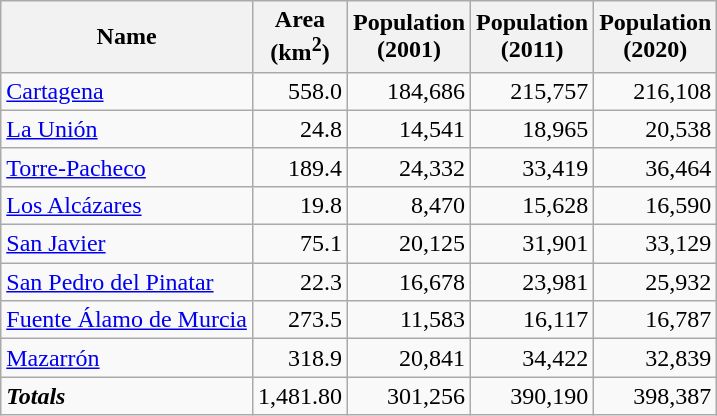<table class="wikitable sortable">
<tr>
<th>Name</th>
<th>Area<br>(km<sup>2</sup>)</th>
<th>Population<br>(2001)</th>
<th>Population<br>(2011)</th>
<th>Population<br>(2020)</th>
</tr>
<tr>
<td><a href='#'>Cartagena</a></td>
<td align="right">558.0</td>
<td align="right">184,686</td>
<td align="right">215,757</td>
<td align="right">216,108</td>
</tr>
<tr>
<td><a href='#'>La Unión</a></td>
<td align="right">24.8</td>
<td align="right">14,541</td>
<td align="right">18,965</td>
<td align="right">20,538</td>
</tr>
<tr>
<td><a href='#'>Torre-Pacheco</a></td>
<td align="right">189.4</td>
<td align="right">24,332</td>
<td align="right">33,419</td>
<td align="right">36,464</td>
</tr>
<tr>
<td><a href='#'>Los Alcázares</a></td>
<td align="right">19.8</td>
<td align="right">8,470</td>
<td align="right">15,628</td>
<td align="right">16,590</td>
</tr>
<tr>
<td><a href='#'>San Javier</a></td>
<td align="right">75.1</td>
<td align="right">20,125</td>
<td align="right">31,901</td>
<td align="right">33,129</td>
</tr>
<tr>
<td><a href='#'>San Pedro del Pinatar</a></td>
<td align="right">22.3</td>
<td align="right">16,678</td>
<td align="right">23,981</td>
<td align="right">25,932</td>
</tr>
<tr>
<td><a href='#'>Fuente Álamo de Murcia</a></td>
<td align="right">273.5</td>
<td align="right">11,583</td>
<td align="right">16,117</td>
<td align="right">16,787</td>
</tr>
<tr>
<td><a href='#'>Mazarrón</a></td>
<td align="right">318.9</td>
<td align="right">20,841</td>
<td align="right">34,422</td>
<td align="right">32,839</td>
</tr>
<tr>
<td><strong><em>Totals</em></strong></td>
<td align="right">1,481.80</td>
<td align="right">301,256</td>
<td align="right">390,190</td>
<td align="right">398,387</td>
</tr>
</table>
